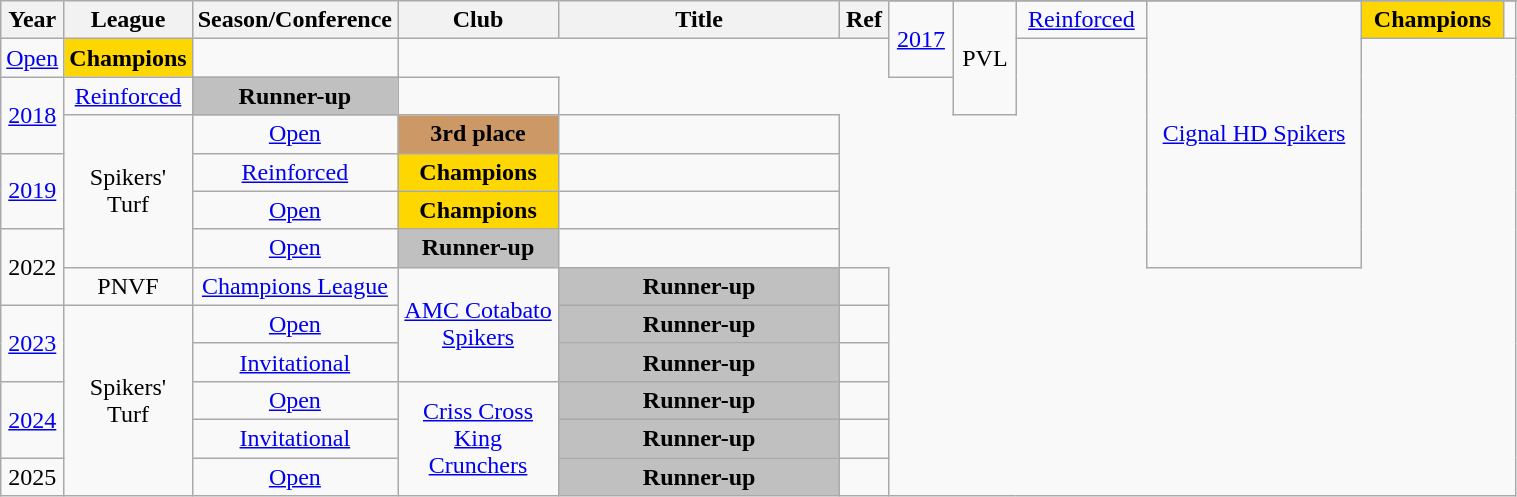<table class="wikitable sortable" style="text-align:center" width="80%">
<tr>
<th style="width:5px;" rowspan="2">Year</th>
<th style="width:25px;" rowspan="2">League</th>
<th style="width:100px;" rowspan="2">Season/Conference</th>
<th style="width:100px;" rowspan="2">Club</th>
<th style="width:180px;" rowspan="2">Title</th>
<th style="width:25px;" rowspan="2">Ref</th>
</tr>
<tr align=center>
<td rowspan=2><a href='#'>2017</a></td>
<td rowspan=3>PVL</td>
<td><a href='#'>Reinforced</a></td>
<td rowspan=7><a href='#'>Cignal HD Spikers</a></td>
<td style="background:gold"><strong>Champions</strong></td>
<td></td>
</tr>
<tr align=center>
<td><a href='#'>Open</a></td>
<td style="background:gold"><strong>Champions</strong></td>
<td></td>
</tr>
<tr align=center>
<td rowspan=2><a href='#'>2018</a></td>
<td><a href='#'>Reinforced</a></td>
<td style="background:silver;"><strong>Runner-up</strong></td>
<td></td>
</tr>
<tr align=center>
<td rowspan=4>Spikers' Turf</td>
<td><a href='#'>Open</a></td>
<td style="background:#CC9966;"><strong>3rd place</strong></td>
<td></td>
</tr>
<tr align=center>
<td rowspan=2><a href='#'>2019</a></td>
<td><a href='#'>Reinforced</a></td>
<td style="background:gold"><strong>Champions</strong></td>
<td></td>
</tr>
<tr align=center>
<td><a href='#'>Open</a></td>
<td style="background:gold"><strong>Champions</strong></td>
<td></td>
</tr>
<tr align=center>
<td rowspan=2>2022</td>
<td><a href='#'>Open</a></td>
<td style="background:silver;"><strong>Runner-up</strong></td>
<td></td>
</tr>
<tr align=center>
<td>PNVF</td>
<td><a href='#'>Champions League</a></td>
<td rowspan=3><a href='#'>AMC Cotabato Spikers</a></td>
<td style="background:silver;"><strong>Runner-up</strong></td>
<td></td>
</tr>
<tr align=center>
<td rowspan=2><a href='#'>2023</a></td>
<td rowspan=5>Spikers' Turf</td>
<td><a href='#'>Open</a></td>
<td style="background:silver;"><strong>Runner-up</strong></td>
<td></td>
</tr>
<tr align=center>
<td><a href='#'>Invitational</a></td>
<td style="background:silver;"><strong>Runner-up</strong></td>
<td></td>
</tr>
<tr align=center>
<td rowspan=2><a href='#'>2024</a></td>
<td><a href='#'>Open</a></td>
<td rowspan=3><a href='#'>Criss Cross King Crunchers</a></td>
<td style="background:silver;"><strong>Runner-up</strong></td>
<td></td>
</tr>
<tr align=center>
<td><a href='#'>Invitational</a></td>
<td style="background:silver;"><strong>Runner-up</strong></td>
<td></td>
</tr>
<tr align=center>
<td rowspan=1>2025</td>
<td><a href='#'>Open</a></td>
<td style="background:silver;"><strong>Runner-up</strong></td>
<td></td>
</tr>
</table>
